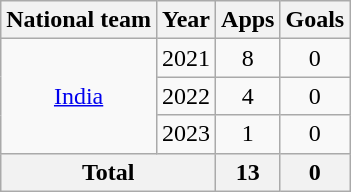<table class="wikitable" style="text-align: center;">
<tr>
<th>National team</th>
<th>Year</th>
<th>Apps</th>
<th>Goals</th>
</tr>
<tr>
<td rowspan="3"><a href='#'>India</a></td>
<td>2021</td>
<td>8</td>
<td>0</td>
</tr>
<tr>
<td>2022</td>
<td>4</td>
<td>0</td>
</tr>
<tr>
<td>2023</td>
<td>1</td>
<td>0</td>
</tr>
<tr>
<th colspan="2">Total</th>
<th>13</th>
<th>0</th>
</tr>
</table>
